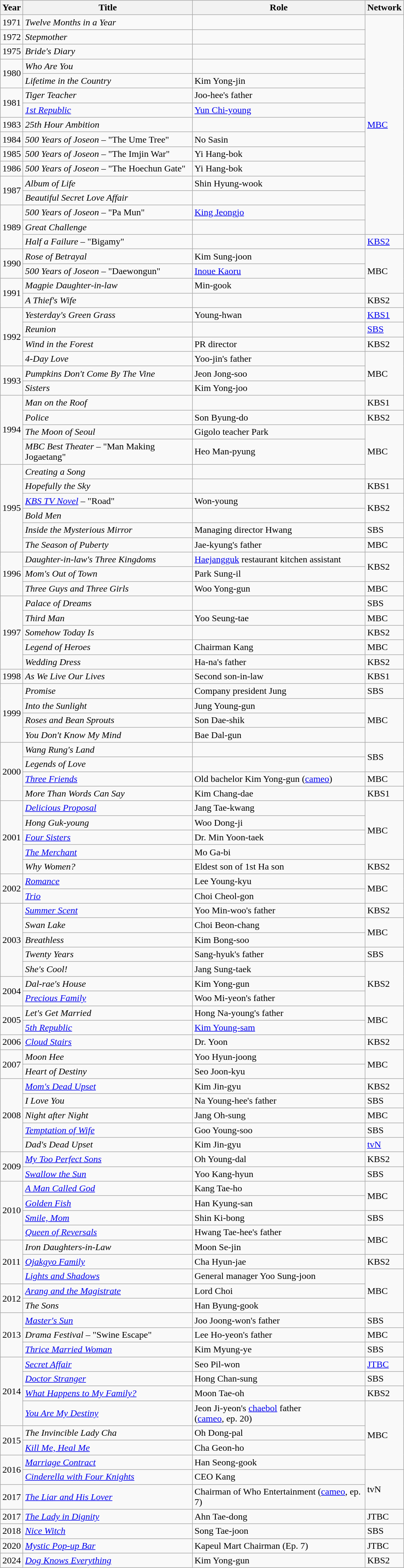<table class="wikitable" style="width:700px">
<tr>
<th>Year</th>
<th>Title</th>
<th>Role</th>
<th>Network</th>
</tr>
<tr>
<td>1971</td>
<td><em>Twelve Months in a Year</em></td>
<td></td>
<td rowspan="15"><a href='#'>MBC</a></td>
</tr>
<tr>
<td>1972</td>
<td><em>Stepmother</em></td>
<td></td>
</tr>
<tr>
<td>1975</td>
<td><em>Bride's Diary</em></td>
<td></td>
</tr>
<tr>
<td rowspan="2">1980</td>
<td><em>Who Are You</em></td>
<td></td>
</tr>
<tr>
<td><em>Lifetime in the Country</em></td>
<td>Kim Yong-jin</td>
</tr>
<tr>
<td rowspan="2">1981</td>
<td><em>Tiger Teacher</em></td>
<td>Joo-hee's father</td>
</tr>
<tr>
<td><em><a href='#'>1st Republic</a></em></td>
<td><a href='#'>Yun Chi-young</a></td>
</tr>
<tr>
<td>1983</td>
<td><em>25th Hour Ambition</em></td>
<td></td>
</tr>
<tr>
<td>1984</td>
<td><em>500 Years of Joseon</em> – "The Ume Tree"</td>
<td>No Sasin</td>
</tr>
<tr>
<td>1985</td>
<td><em>500 Years of Joseon</em> – "The Imjin War"</td>
<td>Yi Hang-bok</td>
</tr>
<tr>
<td>1986</td>
<td><em>500 Years of Joseon</em> – "The Hoechun Gate"</td>
<td>Yi Hang-bok</td>
</tr>
<tr>
<td rowspan="2">1987</td>
<td><em>Album of Life</em></td>
<td>Shin Hyung-wook</td>
</tr>
<tr>
<td><em>Beautiful Secret Love Affair</em></td>
<td></td>
</tr>
<tr>
<td rowspan="3">1989</td>
<td><em>500 Years of Joseon</em> – "Pa Mun"</td>
<td><a href='#'>King Jeongjo</a></td>
</tr>
<tr>
<td><em>Great Challenge</em></td>
<td></td>
</tr>
<tr>
<td><em>Half a Failure</em> – "Bigamy"</td>
<td></td>
<td><a href='#'>KBS2</a></td>
</tr>
<tr>
<td rowspan="2">1990</td>
<td><em>Rose of Betrayal</em></td>
<td>Kim Sung-joon</td>
<td rowspan="3">MBC</td>
</tr>
<tr>
<td><em>500 Years of Joseon</em> – "Daewongun"</td>
<td><a href='#'>Inoue Kaoru</a></td>
</tr>
<tr>
<td rowspan="2">1991</td>
<td><em>Magpie Daughter-in-law</em></td>
<td>Min-gook</td>
</tr>
<tr>
<td><em>A Thief's Wife</em></td>
<td></td>
<td>KBS2</td>
</tr>
<tr>
<td rowspan="4">1992</td>
<td><em>Yesterday's Green Grass</em></td>
<td>Young-hwan</td>
<td><a href='#'>KBS1</a></td>
</tr>
<tr>
<td><em>Reunion</em></td>
<td></td>
<td><a href='#'>SBS</a></td>
</tr>
<tr>
<td><em>Wind in the Forest</em></td>
<td>PR director</td>
<td>KBS2</td>
</tr>
<tr>
<td><em>4-Day Love</em></td>
<td>Yoo-jin's father</td>
<td rowspan="3">MBC</td>
</tr>
<tr>
<td rowspan="2">1993</td>
<td><em>Pumpkins Don't Come By The Vine</em></td>
<td>Jeon Jong-soo</td>
</tr>
<tr>
<td><em>Sisters</em></td>
<td>Kim Yong-joo</td>
</tr>
<tr>
<td rowspan="4">1994</td>
<td><em>Man on the Roof</em></td>
<td></td>
<td>KBS1</td>
</tr>
<tr>
<td><em>Police</em></td>
<td>Son Byung-do</td>
<td>KBS2</td>
</tr>
<tr>
<td><em>The Moon of Seoul</em></td>
<td>Gigolo teacher Park</td>
<td rowspan="3">MBC</td>
</tr>
<tr>
<td><em>MBC Best Theater</em> – "Man Making Jogaetang"</td>
<td>Heo Man-pyung</td>
</tr>
<tr>
<td rowspan="6">1995</td>
<td><em>Creating a Song</em></td>
<td></td>
</tr>
<tr>
<td><em>Hopefully the Sky</em></td>
<td></td>
<td>KBS1</td>
</tr>
<tr>
<td><em><a href='#'>KBS TV Novel</a></em> – "Road"</td>
<td>Won-young</td>
<td rowspan="2">KBS2</td>
</tr>
<tr>
<td><em>Bold Men</em></td>
<td></td>
</tr>
<tr>
<td><em>Inside the Mysterious Mirror</em></td>
<td>Managing director Hwang</td>
<td>SBS</td>
</tr>
<tr>
<td><em>The Season of Puberty</em></td>
<td>Jae-kyung's father</td>
<td>MBC</td>
</tr>
<tr>
<td rowspan="3">1996</td>
<td><em>Daughter-in-law's Three Kingdoms</em></td>
<td><a href='#'>Haejangguk</a> restaurant kitchen assistant</td>
<td rowspan="2">KBS2</td>
</tr>
<tr>
<td><em>Mom's Out of Town</em></td>
<td>Park Sung-il</td>
</tr>
<tr>
<td><em>Three Guys and Three Girls</em></td>
<td>Woo Yong-gun </td>
<td>MBC</td>
</tr>
<tr>
<td rowspan="5">1997</td>
<td><em>Palace of Dreams</em></td>
<td></td>
<td>SBS</td>
</tr>
<tr>
<td><em>Third Man</em></td>
<td>Yoo Seung-tae</td>
<td>MBC</td>
</tr>
<tr>
<td><em>Somehow Today Is</em></td>
<td></td>
<td>KBS2</td>
</tr>
<tr>
<td><em>Legend of Heroes</em></td>
<td>Chairman Kang</td>
<td>MBC</td>
</tr>
<tr>
<td><em>Wedding Dress</em></td>
<td>Ha-na's father</td>
<td>KBS2</td>
</tr>
<tr>
<td>1998</td>
<td><em>As We Live Our Lives</em></td>
<td>Second son-in-law</td>
<td>KBS1</td>
</tr>
<tr>
<td rowspan="4">1999</td>
<td><em>Promise</em></td>
<td>Company president Jung</td>
<td>SBS</td>
</tr>
<tr>
<td><em>Into the Sunlight</em></td>
<td>Jung Young-gun</td>
<td rowspan="3">MBC</td>
</tr>
<tr>
<td><em>Roses and Bean Sprouts</em></td>
<td>Son Dae-shik</td>
</tr>
<tr>
<td><em>You Don't Know My Mind</em></td>
<td>Bae Dal-gun</td>
</tr>
<tr>
<td rowspan=4>2000</td>
<td><em>Wang Rung's Land</em></td>
<td></td>
<td rowspan="2">SBS</td>
</tr>
<tr>
<td><em>Legends of Love</em></td>
<td></td>
</tr>
<tr>
<td><em><a href='#'>Three Friends</a></em></td>
<td>Old bachelor Kim Yong-gun (<a href='#'>cameo</a>)</td>
<td>MBC</td>
</tr>
<tr>
<td><em>More Than Words Can Say</em></td>
<td>Kim Chang-dae</td>
<td>KBS1</td>
</tr>
<tr>
<td rowspan="5">2001</td>
<td><em><a href='#'>Delicious Proposal</a></em></td>
<td>Jang Tae-kwang</td>
<td rowspan="4">MBC</td>
</tr>
<tr>
<td><em>Hong Guk-young</em></td>
<td>Woo Dong-ji</td>
</tr>
<tr>
<td><em><a href='#'>Four Sisters</a></em></td>
<td>Dr. Min Yoon-taek</td>
</tr>
<tr>
<td><em><a href='#'>The Merchant</a></em></td>
<td>Mo Ga-bi</td>
</tr>
<tr>
<td><em>Why Women?</em></td>
<td>Eldest son of 1st Ha son</td>
<td>KBS2</td>
</tr>
<tr>
<td rowspan="2">2002</td>
<td><em><a href='#'>Romance</a></em></td>
<td>Lee Young-kyu</td>
<td rowspan="2">MBC</td>
</tr>
<tr>
<td><em><a href='#'>Trio</a></em></td>
<td>Choi Cheol-gon</td>
</tr>
<tr>
<td rowspan="5">2003</td>
<td><em><a href='#'>Summer Scent</a></em></td>
<td>Yoo Min-woo's father</td>
<td>KBS2</td>
</tr>
<tr>
<td><em>Swan Lake</em></td>
<td>Choi Beon-chang</td>
<td rowspan="2">MBC</td>
</tr>
<tr>
<td><em>Breathless</em></td>
<td>Kim Bong-soo</td>
</tr>
<tr>
<td><em>Twenty Years</em></td>
<td>Sang-hyuk's father</td>
<td>SBS</td>
</tr>
<tr>
<td><em>She's Cool!</em></td>
<td>Jang Sung-taek</td>
<td rowspan="3">KBS2</td>
</tr>
<tr>
<td rowspan="2">2004</td>
<td><em>Dal-rae's House</em></td>
<td>Kim Yong-gun</td>
</tr>
<tr>
<td><em><a href='#'>Precious Family</a></em></td>
<td>Woo Mi-yeon's father</td>
</tr>
<tr>
<td rowspan="2">2005</td>
<td><em>Let's Get Married</em></td>
<td>Hong Na-young's father</td>
<td rowspan="2">MBC</td>
</tr>
<tr>
<td><em><a href='#'>5th Republic</a></em></td>
<td><a href='#'>Kim Young-sam</a></td>
</tr>
<tr>
<td>2006</td>
<td><em><a href='#'>Cloud Stairs</a></em></td>
<td>Dr. Yoon</td>
<td>KBS2</td>
</tr>
<tr>
<td rowspan="2">2007</td>
<td><em>Moon Hee</em></td>
<td>Yoo Hyun-joong</td>
<td rowspan="2">MBC</td>
</tr>
<tr>
<td><em>Heart of Destiny</em></td>
<td>Seo Joon-kyu</td>
</tr>
<tr>
<td rowspan="5">2008</td>
<td><em><a href='#'>Mom's Dead Upset</a></em></td>
<td>Kim Jin-gyu</td>
<td>KBS2</td>
</tr>
<tr>
<td><em>I Love You</em></td>
<td>Na Young-hee's father</td>
<td>SBS</td>
</tr>
<tr>
<td><em>Night after Night</em></td>
<td>Jang Oh-sung</td>
<td>MBC</td>
</tr>
<tr>
<td><em><a href='#'>Temptation of Wife</a></em></td>
<td>Goo Young-soo</td>
<td>SBS</td>
</tr>
<tr>
<td><em>Dad's Dead Upset</em></td>
<td>Kim Jin-gyu</td>
<td><a href='#'>tvN</a></td>
</tr>
<tr>
<td rowspan="2">2009</td>
<td><em><a href='#'>My Too Perfect Sons</a></em></td>
<td>Oh Young-dal</td>
<td>KBS2</td>
</tr>
<tr>
<td><em><a href='#'>Swallow the Sun</a></em></td>
<td>Yoo Kang-hyun </td>
<td>SBS</td>
</tr>
<tr>
<td rowspan=4>2010</td>
<td><em><a href='#'>A Man Called God</a></em></td>
<td>Kang Tae-ho</td>
<td rowspan="2">MBC</td>
</tr>
<tr>
<td><em><a href='#'>Golden Fish</a></em></td>
<td>Han Kyung-san</td>
</tr>
<tr>
<td><em><a href='#'>Smile, Mom</a></em></td>
<td>Shin Ki-bong</td>
<td>SBS</td>
</tr>
<tr>
<td><em><a href='#'>Queen of Reversals</a></em></td>
<td>Hwang Tae-hee's father</td>
<td rowspan="2">MBC</td>
</tr>
<tr>
<td rowspan="3">2011</td>
<td><em>Iron Daughters-in-Law</em></td>
<td>Moon Se-jin</td>
</tr>
<tr>
<td><em><a href='#'>Ojakgyo Family</a></em></td>
<td>Cha Hyun-jae</td>
<td>KBS2</td>
</tr>
<tr>
<td><em><a href='#'>Lights and Shadows</a></em></td>
<td>General manager Yoo Sung-joon</td>
<td rowspan="3">MBC</td>
</tr>
<tr>
<td rowspan="2">2012</td>
<td><em><a href='#'>Arang and the Magistrate</a></em></td>
<td>Lord Choi</td>
</tr>
<tr>
<td><em>The Sons</em></td>
<td>Han Byung-gook</td>
</tr>
<tr>
<td rowspan="3">2013</td>
<td><em><a href='#'>Master's Sun</a></em></td>
<td>Joo Joong-won's father</td>
<td>SBS</td>
</tr>
<tr>
<td><em>Drama Festival</em> – "Swine Escape"</td>
<td>Lee Ho-yeon's father</td>
<td>MBC</td>
</tr>
<tr>
<td><em><a href='#'>Thrice Married Woman</a></em></td>
<td>Kim Myung-ye</td>
<td>SBS</td>
</tr>
<tr>
<td rowspan="4">2014</td>
<td><em><a href='#'>Secret Affair</a></em></td>
<td>Seo Pil-won</td>
<td><a href='#'>JTBC</a></td>
</tr>
<tr>
<td><em><a href='#'>Doctor Stranger</a></em></td>
<td>Hong Chan-sung</td>
<td>SBS</td>
</tr>
<tr>
<td><em><a href='#'>What Happens to My Family?</a></em></td>
<td>Moon Tae-oh</td>
<td>KBS2</td>
</tr>
<tr>
<td><em><a href='#'>You Are My Destiny</a></em></td>
<td>Jeon Ji-yeon's <a href='#'>chaebol</a> father <br> (<a href='#'>cameo</a>, ep. 20)</td>
<td rowspan="4">MBC</td>
</tr>
<tr>
<td rowspan="2">2015</td>
<td><em>The Invincible Lady Cha</em></td>
<td>Oh Dong-pal</td>
</tr>
<tr>
<td><em><a href='#'>Kill Me, Heal Me</a></em></td>
<td>Cha Geon-ho</td>
</tr>
<tr>
<td rowspan=2>2016</td>
<td><em><a href='#'>Marriage Contract</a></em></td>
<td>Han Seong-gook</td>
</tr>
<tr>
<td><em><a href='#'>Cinderella with Four Knights</a></em></td>
<td>CEO Kang</td>
<td rowspan="2">tvN</td>
</tr>
<tr>
<td>2017</td>
<td><em><a href='#'>The Liar and His Lover</a></em></td>
<td>Chairman of Who Entertainment  (<a href='#'>cameo</a>, ep. 7)</td>
</tr>
<tr>
<td>2017</td>
<td><em><a href='#'>The Lady in Dignity</a></em></td>
<td>Ahn Tae-dong</td>
<td>JTBC</td>
</tr>
<tr>
<td>2018</td>
<td><em><a href='#'>Nice Witch</a></em></td>
<td>Song Tae-joon</td>
<td>SBS</td>
</tr>
<tr>
<td>2020</td>
<td><em><a href='#'>Mystic Pop-up Bar</a></em></td>
<td>Kapeul Mart Chairman (Ep. 7)</td>
<td>JTBC</td>
</tr>
<tr>
<td>2024</td>
<td><em><a href='#'>Dog Knows Everything</a></em></td>
<td>Kim Yong-gun</td>
<td>KBS2</td>
</tr>
</table>
